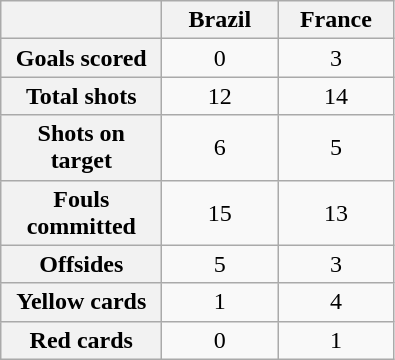<table class="wikitable plainrowheaders" style="text-align:center">
<tr>
<th scope=col width=100></th>
<th scope=col width=70>Brazil</th>
<th scope=col width=70>France</th>
</tr>
<tr>
<th scope=row>Goals scored</th>
<td>0</td>
<td>3</td>
</tr>
<tr>
<th scope=row>Total shots</th>
<td>12</td>
<td>14</td>
</tr>
<tr>
<th scope=row>Shots on target</th>
<td>6</td>
<td>5</td>
</tr>
<tr>
<th scope=row>Fouls committed</th>
<td>15</td>
<td>13</td>
</tr>
<tr>
<th scope=row>Offsides</th>
<td>5</td>
<td>3</td>
</tr>
<tr>
<th scope=row>Yellow cards</th>
<td>1</td>
<td>4</td>
</tr>
<tr>
<th scope=row>Red cards</th>
<td>0</td>
<td>1</td>
</tr>
</table>
